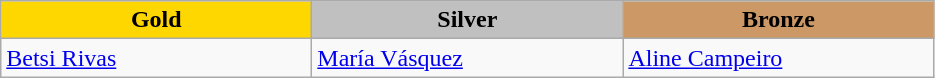<table class="wikitable" style="text-align:left">
<tr align="center">
<td width=200 bgcolor=gold><strong>Gold</strong></td>
<td width=200 bgcolor=silver><strong>Silver</strong></td>
<td width=200 bgcolor=CC9966><strong>Bronze</strong></td>
</tr>
<tr>
<td><a href='#'>Betsi Rivas</a><br><em></em></td>
<td><a href='#'>María Vásquez</a><br><em></em></td>
<td><a href='#'>Aline Campeiro</a><br><em></em></td>
</tr>
</table>
